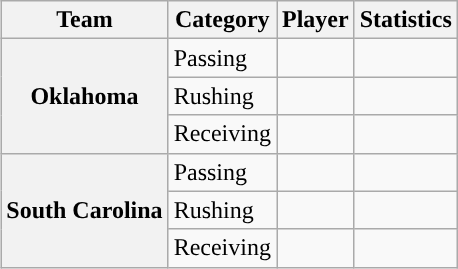<table class="wikitable" style="float:right">
<tr>
<th>Team</th>
<th>Category</th>
<th>Player</th>
<th>Statistics</th>
</tr>
<tr>
<th rowspan=3>Oklahoma</th>
<td>Passing</td>
<td></td>
<td></td>
</tr>
<tr>
<td>Rushing</td>
<td></td>
<td></td>
</tr>
<tr>
<td>Receiving</td>
<td></td>
<td></td>
</tr>
<tr>
<th rowspan=3>South Carolina</th>
<td>Passing</td>
<td></td>
<td></td>
</tr>
<tr>
<td>Rushing</td>
<td></td>
<td></td>
</tr>
<tr>
<td>Receiving</td>
<td></td>
<td></td>
</tr>
</table>
